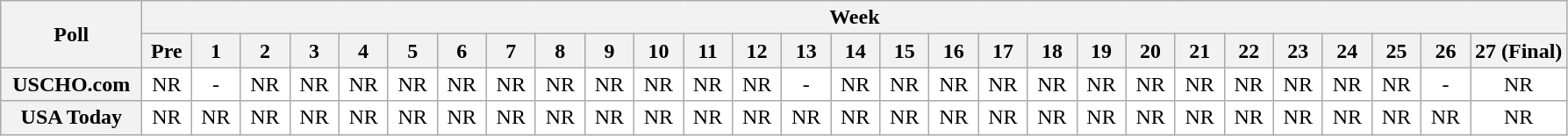<table class="wikitable" style="white-space:nowrap;">
<tr>
<th scope="col" width="100" rowspan="2">Poll</th>
<th colspan="28">Week</th>
</tr>
<tr>
<th scope="col" width="30">Pre</th>
<th scope="col" width="30">1</th>
<th scope="col" width="30">2</th>
<th scope="col" width="30">3</th>
<th scope="col" width="30">4</th>
<th scope="col" width="30">5</th>
<th scope="col" width="30">6</th>
<th scope="col" width="30">7</th>
<th scope="col" width="30">8</th>
<th scope="col" width="30">9</th>
<th scope="col" width="30">10</th>
<th scope="col" width="30">11</th>
<th scope="col" width="30">12</th>
<th scope="col" width="30">13</th>
<th scope="col" width="30">14</th>
<th scope="col" width="30">15</th>
<th scope="col" width="30">16</th>
<th scope="col" width="30">17</th>
<th scope="col" width="30">18</th>
<th scope="col" width="30">19</th>
<th scope="col" width="30">20</th>
<th scope="col" width="30">21</th>
<th scope="col" width="30">22</th>
<th scope="col" width="30">23</th>
<th scope="col" width="30">24</th>
<th scope="col" width="30">25</th>
<th scope="col" width="30">26</th>
<th scope="col" width="30">27 (Final)</th>
</tr>
<tr style="text-align:center;">
<th>USCHO.com</th>
<td bgcolor=FFFFFF>NR</td>
<td bgcolor=FFFFFF>-</td>
<td bgcolor=FFFFFF>NR</td>
<td bgcolor=FFFFFF>NR</td>
<td bgcolor=FFFFFF>NR</td>
<td bgcolor=FFFFFF>NR</td>
<td bgcolor=FFFFFF>NR</td>
<td bgcolor=FFFFFF>NR</td>
<td bgcolor=FFFFFF>NR</td>
<td bgcolor=FFFFFF>NR</td>
<td bgcolor=FFFFFF>NR</td>
<td bgcolor=FFFFFF>NR</td>
<td bgcolor=FFFFFF>NR</td>
<td bgcolor=FFFFFF>-</td>
<td bgcolor=FFFFFF>NR</td>
<td bgcolor=FFFFFF>NR</td>
<td bgcolor=FFFFFF>NR</td>
<td bgcolor=FFFFFF>NR</td>
<td bgcolor=FFFFFF>NR</td>
<td bgcolor=FFFFFF>NR</td>
<td bgcolor=FFFFFF>NR</td>
<td bgcolor=FFFFFF>NR</td>
<td bgcolor=FFFFFF>NR</td>
<td bgcolor=FFFFFF>NR</td>
<td bgcolor=FFFFFF>NR</td>
<td bgcolor=FFFFFF>NR</td>
<td bgcolor=FFFFFF>-</td>
<td bgcolor=FFFFFF>NR</td>
</tr>
<tr style="text-align:center;">
<th>USA Today</th>
<td bgcolor=FFFFFF>NR</td>
<td bgcolor=FFFFFF>NR</td>
<td bgcolor=FFFFFF>NR</td>
<td bgcolor=FFFFFF>NR</td>
<td bgcolor=FFFFFF>NR</td>
<td bgcolor=FFFFFF>NR</td>
<td bgcolor=FFFFFF>NR</td>
<td bgcolor=FFFFFF>NR</td>
<td bgcolor=FFFFFF>NR</td>
<td bgcolor=FFFFFF>NR</td>
<td bgcolor=FFFFFF>NR</td>
<td bgcolor=FFFFFF>NR</td>
<td bgcolor=FFFFFF>NR</td>
<td bgcolor=FFFFFF>NR</td>
<td bgcolor=FFFFFF>NR</td>
<td bgcolor=FFFFFF>NR</td>
<td bgcolor=FFFFFF>NR</td>
<td bgcolor=FFFFFF>NR</td>
<td bgcolor=FFFFFF>NR</td>
<td bgcolor=FFFFFF>NR</td>
<td bgcolor=FFFFFF>NR</td>
<td bgcolor=FFFFFF>NR</td>
<td bgcolor=FFFFFF>NR</td>
<td bgcolor=FFFFFF>NR</td>
<td bgcolor=FFFFFF>NR</td>
<td bgcolor=FFFFFF>NR</td>
<td bgcolor=FFFFFF>NR</td>
<td bgcolor=FFFFFF>NR</td>
</tr>
</table>
